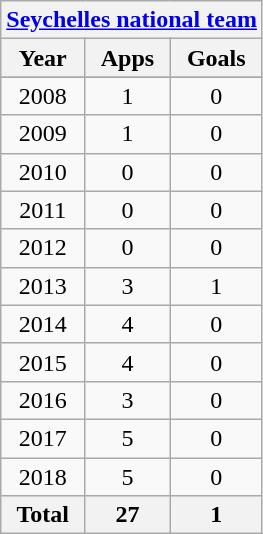<table class="wikitable" style="text-align:center">
<tr>
<th colspan=3><a href='#'>Seychelles national team</a></th>
</tr>
<tr>
<th>Year</th>
<th>Apps</th>
<th>Goals</th>
</tr>
<tr>
</tr>
<tr>
<td>2008</td>
<td>1</td>
<td>0</td>
</tr>
<tr>
<td>2009</td>
<td>1</td>
<td>0</td>
</tr>
<tr>
<td>2010</td>
<td>0</td>
<td>0</td>
</tr>
<tr>
<td>2011</td>
<td>0</td>
<td>0</td>
</tr>
<tr>
<td>2012</td>
<td>0</td>
<td>0</td>
</tr>
<tr>
<td>2013</td>
<td>3</td>
<td>1</td>
</tr>
<tr>
<td>2014</td>
<td>4</td>
<td>0</td>
</tr>
<tr>
<td>2015</td>
<td>4</td>
<td>0</td>
</tr>
<tr>
<td>2016</td>
<td>3</td>
<td>0</td>
</tr>
<tr>
<td>2017</td>
<td>5</td>
<td>0</td>
</tr>
<tr>
<td>2018</td>
<td>5</td>
<td>0</td>
</tr>
<tr>
<th>Total</th>
<th>27</th>
<th>1</th>
</tr>
</table>
